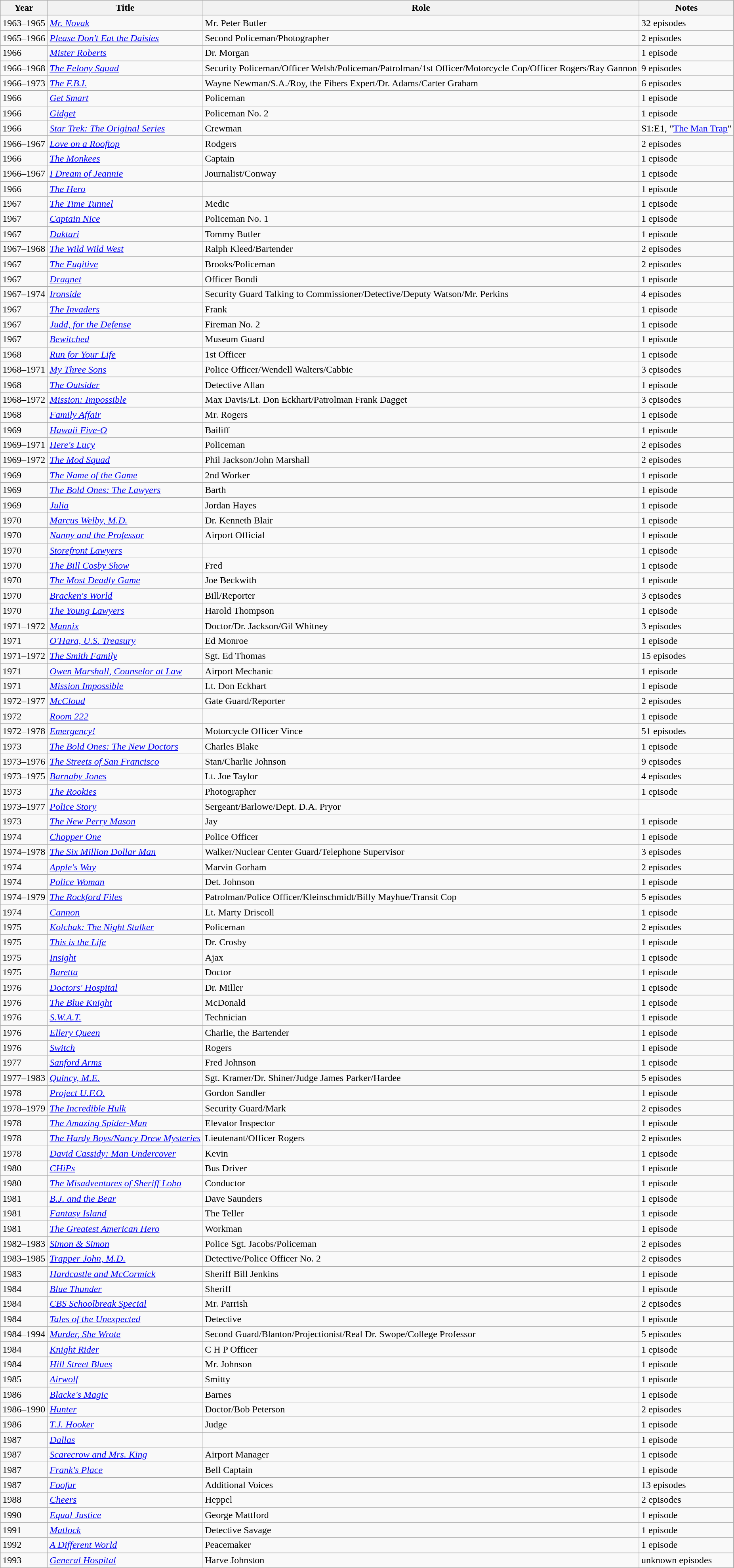<table class="wikitable">
<tr>
<th>Year</th>
<th>Title</th>
<th>Role</th>
<th>Notes</th>
</tr>
<tr>
<td>1963–1965</td>
<td><em><a href='#'>Mr. Novak</a></em></td>
<td>Mr. Peter Butler</td>
<td>32 episodes</td>
</tr>
<tr>
<td>1965–1966</td>
<td><em><a href='#'>Please Don't Eat the Daisies</a></em></td>
<td>Second Policeman/Photographer</td>
<td>2 episodes</td>
</tr>
<tr>
<td>1966</td>
<td><em><a href='#'>Mister Roberts</a></em></td>
<td>Dr. Morgan</td>
<td>1 episode</td>
</tr>
<tr>
<td>1966–1968</td>
<td><em><a href='#'>The Felony Squad</a></em></td>
<td>Security Policeman/Officer Welsh/Policeman/Patrolman/1st Officer/Motorcycle Cop/Officer Rogers/Ray Gannon</td>
<td>9 episodes</td>
</tr>
<tr>
<td>1966–1973</td>
<td><em><a href='#'>The F.B.I.</a></em></td>
<td>Wayne Newman/S.A./Roy, the Fibers Expert/Dr. Adams/Carter Graham</td>
<td>6 episodes</td>
</tr>
<tr>
<td>1966</td>
<td><em><a href='#'>Get Smart</a></em></td>
<td>Policeman</td>
<td>1 episode</td>
</tr>
<tr>
<td>1966</td>
<td><em><a href='#'>Gidget</a></em></td>
<td>Policeman No. 2</td>
<td>1 episode</td>
</tr>
<tr>
<td>1966</td>
<td><em><a href='#'>Star Trek: The Original Series</a></em></td>
<td>Crewman</td>
<td>S1:E1, "<a href='#'>The Man Trap</a>"</td>
</tr>
<tr>
<td>1966–1967</td>
<td><em><a href='#'>Love on a Rooftop</a></em></td>
<td>Rodgers</td>
<td>2 episodes</td>
</tr>
<tr>
<td>1966</td>
<td><em><a href='#'>The Monkees</a></em></td>
<td>Captain</td>
<td>1 episode</td>
</tr>
<tr>
<td>1966–1967</td>
<td><em><a href='#'>I Dream of Jeannie</a></em></td>
<td>Journalist/Conway</td>
<td>1 episode</td>
</tr>
<tr>
<td>1966</td>
<td><em><a href='#'>The Hero</a></em></td>
<td></td>
<td>1 episode</td>
</tr>
<tr>
<td>1967</td>
<td><em><a href='#'>The Time Tunnel</a></em></td>
<td>Medic</td>
<td>1 episode</td>
</tr>
<tr>
<td>1967</td>
<td><em><a href='#'>Captain Nice</a></em></td>
<td>Policeman No. 1</td>
<td>1 episode</td>
</tr>
<tr>
<td>1967</td>
<td><em><a href='#'>Daktari</a></em></td>
<td>Tommy Butler</td>
<td>1 episode</td>
</tr>
<tr>
<td>1967–1968</td>
<td><em><a href='#'>The Wild Wild West</a></em></td>
<td>Ralph Kleed/Bartender</td>
<td>2 episodes</td>
</tr>
<tr>
<td>1967</td>
<td><em><a href='#'>The Fugitive</a></em></td>
<td>Brooks/Policeman</td>
<td>2 episodes</td>
</tr>
<tr>
<td>1967</td>
<td><em><a href='#'>Dragnet</a></em></td>
<td>Officer Bondi</td>
<td>1 episode</td>
</tr>
<tr>
<td>1967–1974</td>
<td><em><a href='#'>Ironside</a></em></td>
<td>Security Guard Talking to Commissioner/Detective/Deputy Watson/Mr. Perkins</td>
<td>4 episodes</td>
</tr>
<tr>
<td>1967</td>
<td><em><a href='#'>The Invaders</a></em></td>
<td>Frank</td>
<td>1 episode</td>
</tr>
<tr>
<td>1967</td>
<td><em><a href='#'>Judd, for the Defense</a></em></td>
<td>Fireman No. 2</td>
<td>1 episode</td>
</tr>
<tr>
<td>1967</td>
<td><em><a href='#'>Bewitched</a></em></td>
<td>Museum Guard</td>
<td>1 episode</td>
</tr>
<tr>
<td>1968</td>
<td><em><a href='#'>Run for Your Life</a></em></td>
<td>1st Officer</td>
<td>1 episode</td>
</tr>
<tr>
<td>1968–1971</td>
<td><em><a href='#'>My Three Sons</a></em></td>
<td>Police Officer/Wendell Walters/Cabbie</td>
<td>3 episodes</td>
</tr>
<tr>
<td>1968</td>
<td><em><a href='#'>The Outsider</a></em></td>
<td>Detective Allan</td>
<td>1 episode</td>
</tr>
<tr>
<td>1968–1972</td>
<td><em><a href='#'>Mission: Impossible</a></em></td>
<td>Max Davis/Lt. Don Eckhart/Patrolman Frank Dagget</td>
<td>3 episodes</td>
</tr>
<tr>
<td>1968</td>
<td><em><a href='#'>Family Affair</a></em></td>
<td>Mr. Rogers</td>
<td>1 episode</td>
</tr>
<tr>
<td>1969</td>
<td><em><a href='#'>Hawaii Five-O</a></em></td>
<td>Bailiff</td>
<td>1 episode</td>
</tr>
<tr>
<td>1969–1971</td>
<td><em><a href='#'>Here's Lucy</a></em></td>
<td>Policeman</td>
<td>2 episodes</td>
</tr>
<tr>
<td>1969–1972</td>
<td><em><a href='#'>The Mod Squad</a></em></td>
<td>Phil Jackson/John Marshall</td>
<td>2 episodes</td>
</tr>
<tr>
<td>1969</td>
<td><em><a href='#'>The Name of the Game</a></em></td>
<td>2nd Worker</td>
<td>1 episode</td>
</tr>
<tr>
<td>1969</td>
<td><em><a href='#'>The Bold Ones: The Lawyers</a></em></td>
<td>Barth</td>
<td>1 episode</td>
</tr>
<tr>
<td>1969</td>
<td><em><a href='#'>Julia</a></em></td>
<td>Jordan Hayes</td>
<td>1 episode</td>
</tr>
<tr>
<td>1970</td>
<td><em><a href='#'>Marcus Welby, M.D.</a></em></td>
<td>Dr. Kenneth Blair</td>
<td>1 episode</td>
</tr>
<tr>
<td>1970</td>
<td><em><a href='#'>Nanny and the Professor</a></em></td>
<td>Airport Official</td>
<td>1 episode</td>
</tr>
<tr>
<td>1970</td>
<td><em><a href='#'>Storefront Lawyers</a></em></td>
<td></td>
<td>1 episode</td>
</tr>
<tr>
<td>1970</td>
<td><em><a href='#'>The Bill Cosby Show</a></em></td>
<td>Fred</td>
<td>1 episode</td>
</tr>
<tr>
<td>1970</td>
<td><em><a href='#'>The Most Deadly Game</a></em></td>
<td>Joe Beckwith</td>
<td>1 episode</td>
</tr>
<tr>
<td>1970</td>
<td><em><a href='#'>Bracken's World</a></em></td>
<td>Bill/Reporter</td>
<td>3 episodes</td>
</tr>
<tr>
<td>1970</td>
<td><em><a href='#'>The Young Lawyers</a></em></td>
<td>Harold Thompson</td>
<td>1 episode</td>
</tr>
<tr>
<td>1971–1972</td>
<td><em><a href='#'>Mannix</a></em></td>
<td>Doctor/Dr. Jackson/Gil Whitney</td>
<td>3 episodes</td>
</tr>
<tr>
<td>1971</td>
<td><em><a href='#'>O'Hara, U.S. Treasury</a></em></td>
<td>Ed Monroe</td>
<td>1 episode</td>
</tr>
<tr>
<td>1971–1972</td>
<td><em><a href='#'>The Smith Family</a></em></td>
<td>Sgt. Ed Thomas</td>
<td>15 episodes</td>
</tr>
<tr>
<td>1971</td>
<td><em><a href='#'>Owen Marshall, Counselor at Law</a></em></td>
<td>Airport Mechanic</td>
<td>1 episode</td>
</tr>
<tr>
<td>1971</td>
<td><em><a href='#'>Mission Impossible</a></em></td>
<td>Lt. Don Eckhart</td>
<td>1 episode</td>
</tr>
<tr>
<td>1972–1977</td>
<td><em><a href='#'>McCloud</a></em></td>
<td>Gate Guard/Reporter</td>
<td>2 episodes</td>
</tr>
<tr>
<td>1972</td>
<td><em><a href='#'>Room 222</a></em></td>
<td></td>
<td>1 episode</td>
</tr>
<tr>
<td>1972–1978</td>
<td><em><a href='#'>Emergency!</a></em></td>
<td>Motorcycle Officer Vince</td>
<td>51 episodes</td>
</tr>
<tr>
<td>1973</td>
<td><em><a href='#'>The Bold Ones: The New Doctors</a></em></td>
<td>Charles Blake</td>
<td>1 episode</td>
</tr>
<tr>
<td>1973–1976</td>
<td><em><a href='#'>The Streets of San Francisco</a></em></td>
<td>Stan/Charlie Johnson</td>
<td>9 episodes</td>
</tr>
<tr>
<td>1973–1975</td>
<td><em><a href='#'>Barnaby Jones</a></em></td>
<td>Lt. Joe Taylor</td>
<td>4 episodes</td>
</tr>
<tr>
<td>1973</td>
<td><em><a href='#'>The Rookies</a></em></td>
<td>Photographer</td>
<td>1 episode</td>
</tr>
<tr>
<td>1973–1977</td>
<td><em><a href='#'>Police Story</a></em></td>
<td>Sergeant/Barlowe/Dept. D.A. Pryor</td>
</tr>
<tr>
<td>1973</td>
<td><em><a href='#'>The New Perry Mason</a></em></td>
<td>Jay</td>
<td>1 episode</td>
</tr>
<tr>
<td>1974</td>
<td><em><a href='#'>Chopper One</a></em></td>
<td>Police Officer</td>
<td>1 episode</td>
</tr>
<tr>
<td>1974–1978</td>
<td><em><a href='#'>The Six Million Dollar Man</a></em></td>
<td>Walker/Nuclear Center Guard/Telephone Supervisor</td>
<td>3 episodes</td>
</tr>
<tr>
<td>1974</td>
<td><em><a href='#'>Apple's Way</a></em></td>
<td>Marvin Gorham</td>
<td>2 episodes</td>
</tr>
<tr>
<td>1974</td>
<td><em><a href='#'>Police Woman</a></em></td>
<td>Det. Johnson</td>
<td>1 episode</td>
</tr>
<tr>
<td>1974–1979</td>
<td><em><a href='#'>The Rockford Files</a></em></td>
<td>Patrolman/Police Officer/Kleinschmidt/Billy Mayhue/Transit Cop</td>
<td>5 episodes</td>
</tr>
<tr>
<td>1974</td>
<td><em><a href='#'>Cannon</a></em></td>
<td>Lt. Marty Driscoll</td>
<td>1 episode</td>
</tr>
<tr>
<td>1975</td>
<td><em><a href='#'>Kolchak: The Night Stalker</a></em></td>
<td>Policeman</td>
<td>2 episodes</td>
</tr>
<tr>
<td>1975</td>
<td><em><a href='#'>This is the Life</a></em></td>
<td>Dr. Crosby</td>
<td>1 episode</td>
</tr>
<tr>
<td>1975</td>
<td><em><a href='#'>Insight</a></em></td>
<td>Ajax</td>
<td>1 episode</td>
</tr>
<tr>
<td>1975</td>
<td><em><a href='#'>Baretta</a></em></td>
<td>Doctor</td>
<td>1 episode</td>
</tr>
<tr>
<td>1976</td>
<td><em><a href='#'>Doctors' Hospital</a></em></td>
<td>Dr. Miller</td>
<td>1 episode</td>
</tr>
<tr>
<td>1976</td>
<td><em><a href='#'>The Blue Knight</a></em></td>
<td>McDonald</td>
<td>1 episode</td>
</tr>
<tr>
<td>1976</td>
<td><em><a href='#'>S.W.A.T.</a></em></td>
<td>Technician</td>
<td>1 episode</td>
</tr>
<tr>
<td>1976</td>
<td><em><a href='#'>Ellery Queen</a></em></td>
<td>Charlie, the Bartender</td>
<td>1 episode</td>
</tr>
<tr>
<td>1976</td>
<td><em><a href='#'>Switch</a></em></td>
<td>Rogers</td>
<td>1 episode</td>
</tr>
<tr>
<td>1977</td>
<td><em><a href='#'>Sanford Arms</a></em></td>
<td>Fred Johnson</td>
<td>1 episode</td>
</tr>
<tr>
<td>1977–1983</td>
<td><em><a href='#'>Quincy, M.E.</a></em></td>
<td>Sgt. Kramer/Dr. Shiner/Judge James Parker/Hardee</td>
<td>5 episodes</td>
</tr>
<tr>
<td>1978</td>
<td><em><a href='#'>Project U.F.O.</a></em></td>
<td>Gordon Sandler</td>
<td>1 episode</td>
</tr>
<tr>
<td>1978–1979</td>
<td><em><a href='#'>The Incredible Hulk</a></em></td>
<td>Security Guard/Mark</td>
<td>2 episodes</td>
</tr>
<tr>
<td>1978</td>
<td><em><a href='#'>The Amazing Spider-Man</a></em></td>
<td>Elevator Inspector</td>
<td>1 episode</td>
</tr>
<tr>
<td>1978</td>
<td><em><a href='#'>The Hardy Boys/Nancy Drew Mysteries</a></em></td>
<td>Lieutenant/Officer Rogers</td>
<td>2 episodes</td>
</tr>
<tr>
<td>1978</td>
<td><em><a href='#'>David Cassidy: Man Undercover</a></em></td>
<td>Kevin</td>
<td>1 episode</td>
</tr>
<tr>
<td>1980</td>
<td><em><a href='#'>CHiPs</a></em></td>
<td>Bus Driver</td>
<td>1 episode</td>
</tr>
<tr>
<td>1980</td>
<td><em><a href='#'>The Misadventures of Sheriff Lobo</a></em></td>
<td>Conductor</td>
<td>1 episode</td>
</tr>
<tr>
<td>1981</td>
<td><em><a href='#'>B.J. and the Bear</a></em></td>
<td>Dave Saunders</td>
<td>1 episode</td>
</tr>
<tr>
<td>1981</td>
<td><em><a href='#'>Fantasy Island</a></em></td>
<td>The Teller</td>
<td>1 episode</td>
</tr>
<tr>
<td>1981</td>
<td><em><a href='#'>The Greatest American Hero</a></em></td>
<td>Workman</td>
<td>1 episode</td>
</tr>
<tr>
<td>1982–1983</td>
<td><em><a href='#'>Simon & Simon</a></em></td>
<td>Police Sgt. Jacobs/Policeman</td>
<td>2 episodes</td>
</tr>
<tr>
<td>1983–1985</td>
<td><em><a href='#'>Trapper John, M.D.</a></em></td>
<td>Detective/Police Officer No. 2</td>
<td>2 episodes</td>
</tr>
<tr>
<td>1983</td>
<td><em><a href='#'>Hardcastle and McCormick</a></em></td>
<td>Sheriff Bill Jenkins</td>
<td>1 episode</td>
</tr>
<tr>
<td>1984</td>
<td><em><a href='#'>Blue Thunder</a></em></td>
<td>Sheriff</td>
<td>1 episode</td>
</tr>
<tr>
<td>1984</td>
<td><em><a href='#'>CBS Schoolbreak Special</a></em></td>
<td>Mr. Parrish</td>
<td>2 episodes</td>
</tr>
<tr>
<td>1984</td>
<td><em><a href='#'>Tales of the Unexpected</a></em></td>
<td>Detective</td>
<td>1 episode</td>
</tr>
<tr>
<td>1984–1994</td>
<td><em><a href='#'>Murder, She Wrote</a></em></td>
<td>Second Guard/Blanton/Projectionist/Real Dr. Swope/College Professor</td>
<td>5 episodes</td>
</tr>
<tr>
<td>1984</td>
<td><em><a href='#'>Knight Rider</a></em></td>
<td>C H P Officer</td>
<td>1 episode</td>
</tr>
<tr>
<td>1984</td>
<td><em><a href='#'>Hill Street Blues</a></em></td>
<td>Mr. Johnson</td>
<td>1 episode</td>
</tr>
<tr>
<td>1985</td>
<td><em><a href='#'>Airwolf</a></em></td>
<td>Smitty</td>
<td>1 episode</td>
</tr>
<tr>
<td>1986</td>
<td><em><a href='#'>Blacke's Magic</a></em></td>
<td>Barnes</td>
<td>1 episode</td>
</tr>
<tr>
<td>1986–1990</td>
<td><em><a href='#'>Hunter</a></em></td>
<td>Doctor/Bob Peterson</td>
<td>2 episodes</td>
</tr>
<tr>
<td>1986</td>
<td><em><a href='#'>T.J. Hooker</a></em></td>
<td>Judge</td>
<td>1 episode</td>
</tr>
<tr>
<td>1987</td>
<td><em><a href='#'>Dallas</a></em></td>
<td></td>
<td>1 episode</td>
</tr>
<tr>
<td>1987</td>
<td><em><a href='#'>Scarecrow and Mrs. King</a></em></td>
<td>Airport Manager</td>
<td>1 episode</td>
</tr>
<tr>
<td>1987</td>
<td><em><a href='#'>Frank's Place</a></em></td>
<td>Bell Captain</td>
<td>1 episode</td>
</tr>
<tr>
<td>1987</td>
<td><em><a href='#'>Foofur</a></em></td>
<td>Additional Voices</td>
<td>13 episodes</td>
</tr>
<tr>
<td>1988</td>
<td><em><a href='#'>Cheers</a></em></td>
<td>Heppel</td>
<td>2 episodes</td>
</tr>
<tr>
<td>1990</td>
<td><em><a href='#'>Equal Justice</a></em></td>
<td>George Mattford</td>
<td>1 episode</td>
</tr>
<tr>
<td>1991</td>
<td><em><a href='#'>Matlock</a></em></td>
<td>Detective Savage</td>
<td>1 episode</td>
</tr>
<tr>
<td>1992</td>
<td><em><a href='#'>A Different World</a></em></td>
<td>Peacemaker</td>
<td>1 episode</td>
</tr>
<tr>
<td>1993</td>
<td><em><a href='#'>General Hospital</a></em></td>
<td>Harve Johnston</td>
<td>unknown episodes</td>
</tr>
</table>
